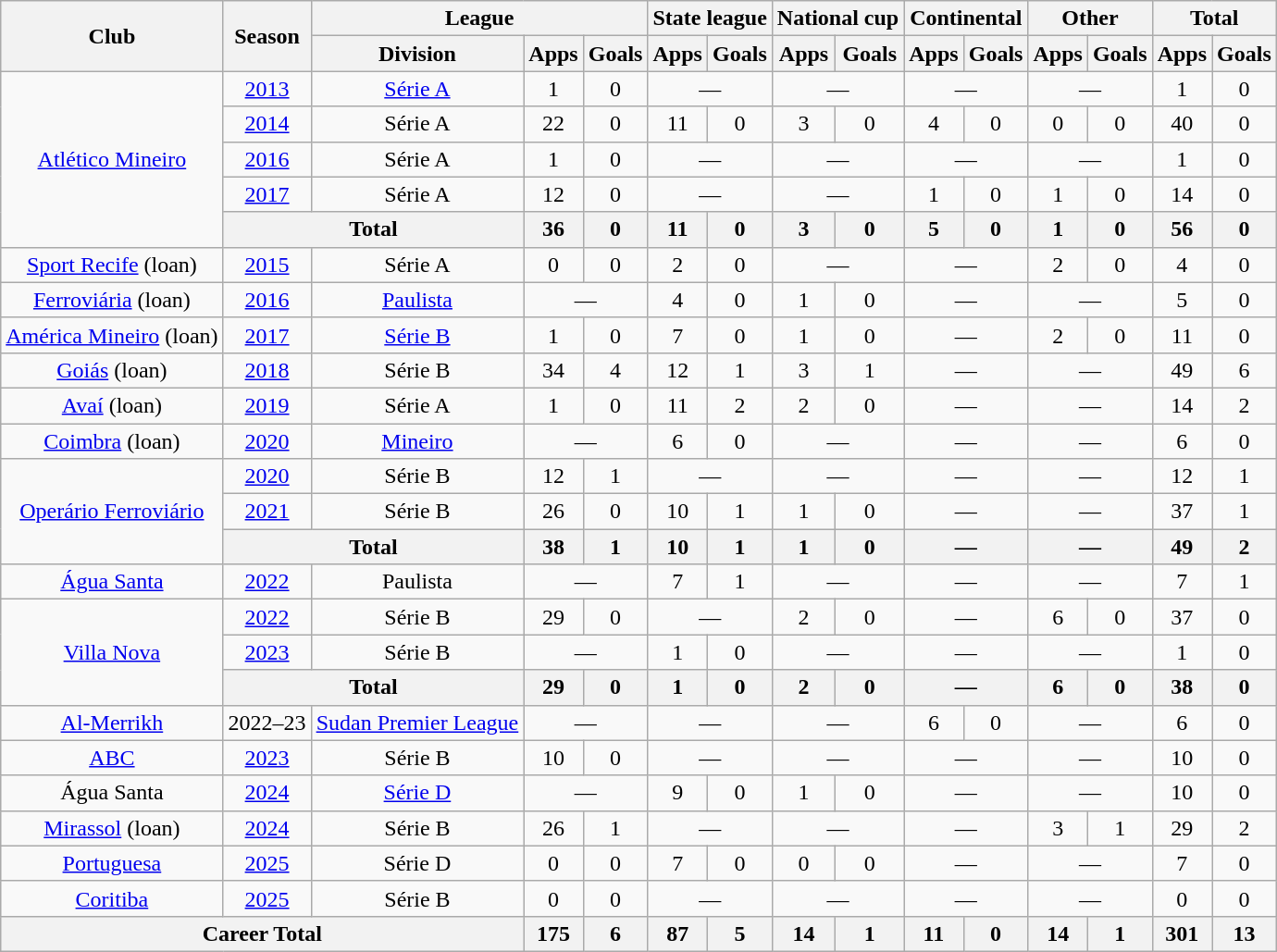<table class="wikitable" style="text-align: center;">
<tr>
<th rowspan="2">Club</th>
<th rowspan="2">Season</th>
<th colspan="3">League</th>
<th colspan="2">State league</th>
<th colspan="2">National cup</th>
<th colspan="2">Continental</th>
<th colspan="2">Other</th>
<th colspan="2">Total</th>
</tr>
<tr>
<th>Division</th>
<th>Apps</th>
<th>Goals</th>
<th>Apps</th>
<th>Goals</th>
<th>Apps</th>
<th>Goals</th>
<th>Apps</th>
<th>Goals</th>
<th>Apps</th>
<th>Goals</th>
<th>Apps</th>
<th>Goals</th>
</tr>
<tr>
<td rowspan="5"><a href='#'>Atlético Mineiro</a></td>
<td><a href='#'>2013</a></td>
<td><a href='#'>Série A</a></td>
<td>1</td>
<td>0</td>
<td colspan="2">—</td>
<td colspan="2">—</td>
<td colspan="2">—</td>
<td colspan="2">—</td>
<td>1</td>
<td>0</td>
</tr>
<tr>
<td><a href='#'>2014</a></td>
<td>Série A</td>
<td>22</td>
<td>0</td>
<td>11</td>
<td>0</td>
<td>3</td>
<td>0</td>
<td>4</td>
<td>0</td>
<td>0</td>
<td>0</td>
<td>40</td>
<td>0</td>
</tr>
<tr>
<td><a href='#'>2016</a></td>
<td>Série A</td>
<td>1</td>
<td>0</td>
<td colspan="2">—</td>
<td colspan="2">—</td>
<td colspan="2">—</td>
<td colspan="2">—</td>
<td>1</td>
<td>0</td>
</tr>
<tr>
<td><a href='#'>2017</a></td>
<td>Série A</td>
<td>12</td>
<td>0</td>
<td colspan="2">—</td>
<td colspan="2">—</td>
<td>1</td>
<td>0</td>
<td>1</td>
<td>0</td>
<td>14</td>
<td>0</td>
</tr>
<tr>
<th colspan="2">Total</th>
<th>36</th>
<th>0</th>
<th>11</th>
<th>0</th>
<th>3</th>
<th>0</th>
<th>5</th>
<th>0</th>
<th>1</th>
<th>0</th>
<th>56</th>
<th>0</th>
</tr>
<tr>
<td><a href='#'>Sport Recife</a> (loan)</td>
<td><a href='#'>2015</a></td>
<td>Série A</td>
<td>0</td>
<td>0</td>
<td>2</td>
<td>0</td>
<td colspan="2">—</td>
<td colspan="2">—</td>
<td>2</td>
<td>0</td>
<td>4</td>
<td>0</td>
</tr>
<tr>
<td><a href='#'>Ferroviária</a> (loan)</td>
<td><a href='#'>2016</a></td>
<td><a href='#'>Paulista</a></td>
<td colspan="2">—</td>
<td>4</td>
<td>0</td>
<td>1</td>
<td>0</td>
<td colspan="2">—</td>
<td colspan="2">—</td>
<td>5</td>
<td>0</td>
</tr>
<tr>
<td><a href='#'>América Mineiro</a> (loan)</td>
<td><a href='#'>2017</a></td>
<td><a href='#'>Série B</a></td>
<td>1</td>
<td>0</td>
<td>7</td>
<td>0</td>
<td>1</td>
<td>0</td>
<td colspan="2">—</td>
<td>2</td>
<td>0</td>
<td>11</td>
<td>0</td>
</tr>
<tr>
<td><a href='#'>Goiás</a> (loan)</td>
<td><a href='#'>2018</a></td>
<td>Série B</td>
<td>34</td>
<td>4</td>
<td>12</td>
<td>1</td>
<td>3</td>
<td>1</td>
<td colspan="2">—</td>
<td colspan="2">—</td>
<td>49</td>
<td>6</td>
</tr>
<tr>
<td><a href='#'>Avaí</a> (loan)</td>
<td><a href='#'>2019</a></td>
<td>Série A</td>
<td>1</td>
<td>0</td>
<td>11</td>
<td>2</td>
<td>2</td>
<td>0</td>
<td colspan="2">—</td>
<td colspan="2">—</td>
<td>14</td>
<td>2</td>
</tr>
<tr>
<td><a href='#'>Coimbra</a> (loan)</td>
<td><a href='#'>2020</a></td>
<td><a href='#'>Mineiro</a></td>
<td colspan="2">—</td>
<td>6</td>
<td>0</td>
<td colspan="2">—</td>
<td colspan="2">—</td>
<td colspan="2">—</td>
<td>6</td>
<td>0</td>
</tr>
<tr>
<td rowspan="3"><a href='#'>Operário Ferroviário</a></td>
<td><a href='#'>2020</a></td>
<td>Série B</td>
<td>12</td>
<td>1</td>
<td colspan="2">—</td>
<td colspan="2">—</td>
<td colspan="2">—</td>
<td colspan="2">—</td>
<td>12</td>
<td>1</td>
</tr>
<tr>
<td><a href='#'>2021</a></td>
<td>Série B</td>
<td>26</td>
<td>0</td>
<td>10</td>
<td>1</td>
<td>1</td>
<td>0</td>
<td colspan="2">—</td>
<td colspan="2">—</td>
<td>37</td>
<td>1</td>
</tr>
<tr>
<th colspan="2">Total</th>
<th>38</th>
<th>1</th>
<th>10</th>
<th>1</th>
<th>1</th>
<th>0</th>
<th colspan="2">—</th>
<th colspan="2">—</th>
<th>49</th>
<th>2</th>
</tr>
<tr>
<td><a href='#'>Água Santa</a></td>
<td><a href='#'>2022</a></td>
<td>Paulista</td>
<td colspan="2">—</td>
<td>7</td>
<td>1</td>
<td colspan="2">—</td>
<td colspan="2">—</td>
<td colspan="2">—</td>
<td>7</td>
<td>1</td>
</tr>
<tr>
<td rowspan="3"><a href='#'>Villa Nova</a></td>
<td><a href='#'>2022</a></td>
<td>Série B</td>
<td>29</td>
<td>0</td>
<td colspan="2">—</td>
<td>2</td>
<td>0</td>
<td colspan="2">—</td>
<td>6</td>
<td>0</td>
<td>37</td>
<td>0</td>
</tr>
<tr>
<td><a href='#'>2023</a></td>
<td>Série B</td>
<td colspan="2">—</td>
<td>1</td>
<td>0</td>
<td colspan="2">—</td>
<td colspan="2">—</td>
<td colspan="2">—</td>
<td>1</td>
<td>0</td>
</tr>
<tr>
<th colspan="2">Total</th>
<th>29</th>
<th>0</th>
<th>1</th>
<th>0</th>
<th>2</th>
<th>0</th>
<th colspan="2">—</th>
<th>6</th>
<th>0</th>
<th>38</th>
<th>0</th>
</tr>
<tr>
<td><a href='#'>Al-Merrikh</a></td>
<td>2022–23</td>
<td><a href='#'>Sudan Premier League</a></td>
<td colspan="2">—</td>
<td colspan="2">—</td>
<td colspan="2">—</td>
<td>6</td>
<td>0</td>
<td colspan="2">—</td>
<td>6</td>
<td>0</td>
</tr>
<tr>
<td><a href='#'>ABC</a></td>
<td><a href='#'>2023</a></td>
<td>Série B</td>
<td>10</td>
<td>0</td>
<td colspan="2">—</td>
<td colspan="2">—</td>
<td colspan="2">—</td>
<td colspan="2">—</td>
<td>10</td>
<td>0</td>
</tr>
<tr>
<td>Água Santa</td>
<td><a href='#'>2024</a></td>
<td><a href='#'>Série D</a></td>
<td colspan="2">—</td>
<td>9</td>
<td>0</td>
<td>1</td>
<td>0</td>
<td colspan="2">—</td>
<td colspan="2">—</td>
<td>10</td>
<td>0</td>
</tr>
<tr>
<td><a href='#'>Mirassol</a> (loan)</td>
<td><a href='#'>2024</a></td>
<td>Série B</td>
<td>26</td>
<td>1</td>
<td colspan="2">—</td>
<td colspan="2">—</td>
<td colspan="2">—</td>
<td>3</td>
<td>1</td>
<td>29</td>
<td>2</td>
</tr>
<tr>
<td><a href='#'>Portuguesa</a></td>
<td><a href='#'>2025</a></td>
<td>Série D</td>
<td>0</td>
<td>0</td>
<td>7</td>
<td>0</td>
<td>0</td>
<td>0</td>
<td colspan="2">—</td>
<td colspan="2">—</td>
<td>7</td>
<td>0</td>
</tr>
<tr>
<td><a href='#'>Coritiba</a></td>
<td><a href='#'>2025</a></td>
<td>Série B</td>
<td>0</td>
<td>0</td>
<td colspan="2">—</td>
<td colspan="2">—</td>
<td colspan="2">—</td>
<td colspan="2">—</td>
<td>0</td>
<td>0</td>
</tr>
<tr>
<th colspan="3">Career Total</th>
<th>175</th>
<th>6</th>
<th>87</th>
<th>5</th>
<th>14</th>
<th>1</th>
<th>11</th>
<th>0</th>
<th>14</th>
<th>1</th>
<th>301</th>
<th>13</th>
</tr>
</table>
